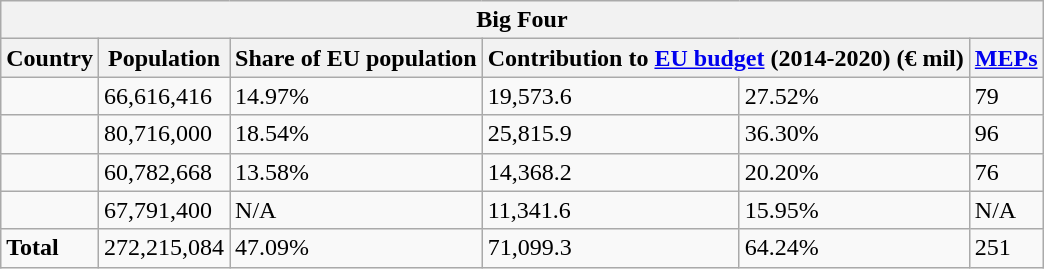<table class="wikitable">
<tr>
<th colspan="6">Big Four</th>
</tr>
<tr>
<th>Country</th>
<th>Population</th>
<th>Share of EU population</th>
<th Colspan=2>Contribution to <a href='#'>EU budget</a> (2014-2020) (€ mil)</th>
<th><a href='#'>MEPs</a></th>
</tr>
<tr>
<td></td>
<td>66,616,416</td>
<td>14.97%</td>
<td>19,573.6</td>
<td>27.52%</td>
<td>79</td>
</tr>
<tr>
<td></td>
<td>80,716,000</td>
<td>18.54%</td>
<td>25,815.9</td>
<td>36.30%</td>
<td>96</td>
</tr>
<tr>
<td></td>
<td>60,782,668</td>
<td>13.58%</td>
<td>14,368.2</td>
<td>20.20%</td>
<td>76</td>
</tr>
<tr>
<td></td>
<td>67,791,400</td>
<td>N/A</td>
<td>11,341.6</td>
<td>15.95%</td>
<td>N/A</td>
</tr>
<tr>
<td><strong>Total</strong></td>
<td>272,215,084</td>
<td>47.09%</td>
<td>71,099.3</td>
<td>64.24%</td>
<td>251</td>
</tr>
</table>
